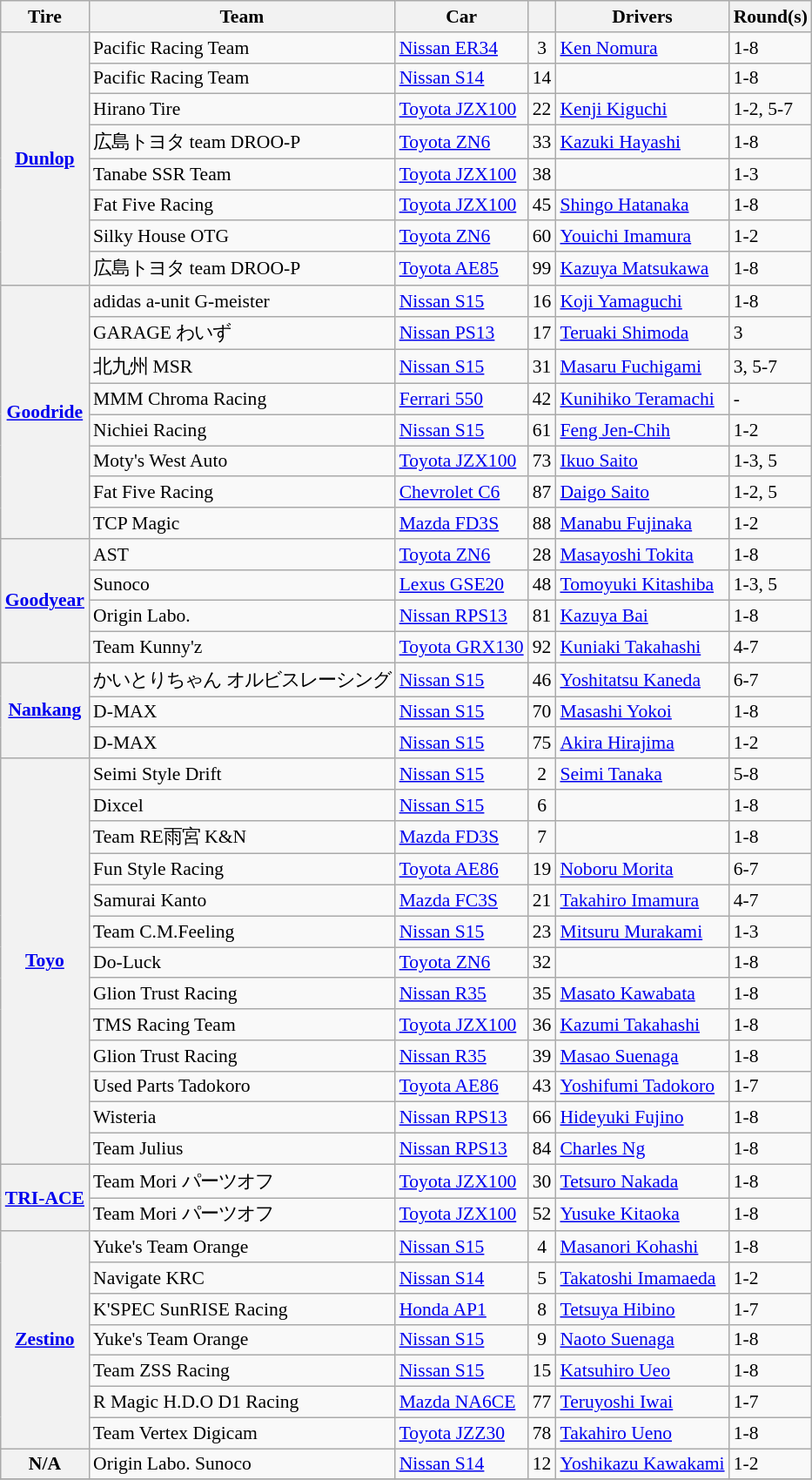<table class="wikitable" style="font-size: 90%">
<tr>
<th>Tire</th>
<th>Team</th>
<th>Car</th>
<th></th>
<th>Drivers</th>
<th>Round(s)</th>
</tr>
<tr>
<th rowspan=8><a href='#'>Dunlop</a></th>
<td>Pacific Racing Team</td>
<td><a href='#'>Nissan ER34</a></td>
<td align=center>3</td>
<td> <a href='#'>Ken Nomura</a></td>
<td>1-8</td>
</tr>
<tr>
<td>Pacific Racing Team</td>
<td><a href='#'>Nissan S14</a></td>
<td align=center>14</td>
<td> </td>
<td>1-8</td>
</tr>
<tr>
<td>Hirano Tire</td>
<td><a href='#'>Toyota JZX100</a></td>
<td align=center>22</td>
<td> <a href='#'>Kenji Kiguchi</a></td>
<td>1-2, 5-7</td>
</tr>
<tr>
<td>広島トヨタ team DROO-P</td>
<td><a href='#'>Toyota ZN6</a></td>
<td align=center>33</td>
<td> <a href='#'>Kazuki Hayashi</a></td>
<td>1-8</td>
</tr>
<tr>
<td>Tanabe SSR Team</td>
<td><a href='#'>Toyota JZX100</a></td>
<td align=center>38</td>
<td> </td>
<td>1-3</td>
</tr>
<tr>
<td>Fat Five Racing</td>
<td><a href='#'>Toyota JZX100</a></td>
<td align=center>45</td>
<td> <a href='#'>Shingo Hatanaka</a></td>
<td>1-8</td>
</tr>
<tr>
<td>Silky House OTG</td>
<td><a href='#'>Toyota ZN6</a></td>
<td align=center>60</td>
<td> <a href='#'>Youichi Imamura</a></td>
<td>1-2</td>
</tr>
<tr>
<td>広島トヨタ team DROO-P</td>
<td><a href='#'>Toyota AE85</a></td>
<td align=center>99</td>
<td> <a href='#'>Kazuya Matsukawa</a></td>
<td>1-8</td>
</tr>
<tr>
<th rowspan=8><a href='#'>Goodride</a></th>
<td>adidas a-unit G-meister</td>
<td><a href='#'>Nissan S15</a></td>
<td align=center>16</td>
<td> <a href='#'>Koji Yamaguchi</a></td>
<td>1-8</td>
</tr>
<tr>
<td>GARAGE わいず</td>
<td><a href='#'>Nissan PS13</a></td>
<td align=center>17</td>
<td> <a href='#'>Teruaki Shimoda</a></td>
<td>3</td>
</tr>
<tr>
<td>北九州 MSR</td>
<td><a href='#'>Nissan S15</a></td>
<td align=center>31</td>
<td> <a href='#'>Masaru Fuchigami</a></td>
<td>3, 5-7</td>
</tr>
<tr>
<td>MMM Chroma Racing</td>
<td><a href='#'>Ferrari 550</a></td>
<td align=center>42</td>
<td> <a href='#'>Kunihiko Teramachi</a></td>
<td>-</td>
</tr>
<tr>
<td>Nichiei Racing</td>
<td><a href='#'>Nissan S15</a></td>
<td align=center>61</td>
<td> <a href='#'>Feng Jen-Chih</a></td>
<td>1-2</td>
</tr>
<tr>
<td>Moty's West Auto</td>
<td><a href='#'>Toyota JZX100</a></td>
<td align=center>73</td>
<td> <a href='#'>Ikuo Saito</a></td>
<td>1-3, 5</td>
</tr>
<tr>
<td>Fat Five Racing</td>
<td><a href='#'>Chevrolet C6</a></td>
<td align=center>87</td>
<td> <a href='#'>Daigo Saito</a></td>
<td>1-2, 5</td>
</tr>
<tr>
<td>TCP Magic</td>
<td><a href='#'>Mazda FD3S</a></td>
<td align=center>88</td>
<td> <a href='#'>Manabu Fujinaka</a></td>
<td>1-2</td>
</tr>
<tr>
<th rowspan=4><a href='#'>Goodyear</a></th>
<td>AST</td>
<td><a href='#'>Toyota ZN6</a></td>
<td align=center>28</td>
<td> <a href='#'>Masayoshi Tokita</a></td>
<td>1-8</td>
</tr>
<tr>
<td>Sunoco</td>
<td><a href='#'>Lexus GSE20</a></td>
<td align=center>48</td>
<td> <a href='#'>Tomoyuki Kitashiba</a></td>
<td>1-3, 5</td>
</tr>
<tr>
<td>Origin Labo.</td>
<td><a href='#'>Nissan RPS13</a></td>
<td align=center>81</td>
<td> <a href='#'>Kazuya Bai</a></td>
<td>1-8</td>
</tr>
<tr>
<td>Team Kunny'z</td>
<td><a href='#'>Toyota GRX130</a></td>
<td align=center>92</td>
<td> <a href='#'>Kuniaki Takahashi</a></td>
<td>4-7</td>
</tr>
<tr>
<th rowspan=3><a href='#'>Nankang</a></th>
<td>かいとりちゃん オルビスレーシング</td>
<td><a href='#'>Nissan S15</a></td>
<td align=center>46</td>
<td> <a href='#'>Yoshitatsu Kaneda</a></td>
<td>6-7</td>
</tr>
<tr>
<td>D-MAX</td>
<td><a href='#'>Nissan S15</a></td>
<td align=center>70</td>
<td> <a href='#'>Masashi Yokoi</a></td>
<td>1-8</td>
</tr>
<tr>
<td>D-MAX</td>
<td><a href='#'>Nissan S15</a></td>
<td align=center>75</td>
<td> <a href='#'>Akira Hirajima</a></td>
<td>1-2</td>
</tr>
<tr>
<th rowspan=13><a href='#'>Toyo</a></th>
<td>Seimi Style Drift</td>
<td><a href='#'>Nissan S15</a></td>
<td align=center>2</td>
<td> <a href='#'>Seimi Tanaka</a></td>
<td>5-8</td>
</tr>
<tr>
<td>Dixcel</td>
<td><a href='#'>Nissan S15</a></td>
<td align=center>6</td>
<td> </td>
<td>1-8</td>
</tr>
<tr>
<td>Team RE雨宮 K&N</td>
<td><a href='#'>Mazda FD3S</a></td>
<td align=center>7</td>
<td> </td>
<td>1-8</td>
</tr>
<tr>
<td>Fun Style Racing</td>
<td><a href='#'>Toyota AE86</a></td>
<td align=center>19</td>
<td> <a href='#'>Noboru Morita</a></td>
<td>6-7</td>
</tr>
<tr>
<td>Samurai Kanto</td>
<td><a href='#'>Mazda FC3S</a></td>
<td align=center>21</td>
<td> <a href='#'>Takahiro Imamura</a></td>
<td>4-7</td>
</tr>
<tr>
<td>Team C.M.Feeling</td>
<td><a href='#'>Nissan S15</a></td>
<td align=center>23</td>
<td> <a href='#'>Mitsuru Murakami</a></td>
<td>1-3</td>
</tr>
<tr>
<td>Do-Luck</td>
<td><a href='#'>Toyota ZN6</a></td>
<td align=center>32</td>
<td> </td>
<td>1-8</td>
</tr>
<tr>
<td>Glion Trust Racing</td>
<td><a href='#'>Nissan R35</a></td>
<td align=center>35</td>
<td> <a href='#'>Masato Kawabata</a></td>
<td>1-8</td>
</tr>
<tr>
<td>TMS Racing Team</td>
<td><a href='#'>Toyota JZX100</a></td>
<td align=center>36</td>
<td> <a href='#'> Kazumi Takahashi</a></td>
<td>1-8</td>
</tr>
<tr>
<td>Glion Trust Racing</td>
<td><a href='#'>Nissan R35</a></td>
<td align=center>39</td>
<td> <a href='#'>Masao Suenaga</a></td>
<td>1-8</td>
</tr>
<tr>
<td>Used Parts Tadokoro</td>
<td><a href='#'>Toyota AE86</a></td>
<td align=center>43</td>
<td> <a href='#'>Yoshifumi Tadokoro</a></td>
<td>1-7</td>
</tr>
<tr>
<td>Wisteria</td>
<td><a href='#'>Nissan RPS13</a></td>
<td align=center>66</td>
<td> <a href='#'>Hideyuki Fujino</a></td>
<td>1-8</td>
</tr>
<tr>
<td>Team Julius</td>
<td><a href='#'>Nissan RPS13</a></td>
<td align=center>84</td>
<td> <a href='#'>Charles Ng</a></td>
<td>1-8</td>
</tr>
<tr>
<th rowspan=2><a href='#'>TRI-ACE</a></th>
<td>Team Mori パーツオフ</td>
<td><a href='#'>Toyota JZX100</a></td>
<td align=center>30</td>
<td> <a href='#'>Tetsuro Nakada</a></td>
<td>1-8</td>
</tr>
<tr>
<td>Team Mori パーツオフ</td>
<td><a href='#'>Toyota JZX100</a></td>
<td align=center>52</td>
<td> <a href='#'>Yusuke Kitaoka</a></td>
<td>1-8</td>
</tr>
<tr>
<th rowspan=7><a href='#'>Zestino</a></th>
<td>Yuke's Team Orange</td>
<td><a href='#'>Nissan S15</a></td>
<td align=center>4</td>
<td> <a href='#'>Masanori Kohashi</a></td>
<td>1-8</td>
</tr>
<tr>
<td>Navigate KRC</td>
<td><a href='#'>Nissan S14</a></td>
<td align=center>5</td>
<td> <a href='#'>Takatoshi Imamaeda</a></td>
<td>1-2</td>
</tr>
<tr>
<td>K'SPEC SunRISE Racing</td>
<td><a href='#'>Honda AP1</a></td>
<td align=center>8</td>
<td> <a href='#'>Tetsuya Hibino</a></td>
<td>1-7</td>
</tr>
<tr>
<td>Yuke's Team Orange</td>
<td><a href='#'>Nissan S15</a></td>
<td align=center>9</td>
<td> <a href='#'>Naoto Suenaga</a></td>
<td>1-8</td>
</tr>
<tr>
<td>Team ZSS Racing</td>
<td><a href='#'>Nissan S15</a></td>
<td align=center>15</td>
<td> <a href='#'>Katsuhiro Ueo</a></td>
<td>1-8</td>
</tr>
<tr>
<td>R Magic H.D.O D1 Racing</td>
<td><a href='#'>Mazda NA6CE</a></td>
<td align=center>77</td>
<td> <a href='#'>Teruyoshi Iwai</a></td>
<td>1-7</td>
</tr>
<tr>
<td>Team Vertex Digicam</td>
<td><a href='#'>Toyota JZZ30</a></td>
<td align=center>78</td>
<td> <a href='#'>Takahiro Ueno</a></td>
<td>1-8</td>
</tr>
<tr>
<th rowspan=1>N/A</th>
<td>Origin Labo. Sunoco</td>
<td><a href='#'>Nissan S14</a></td>
<td align=center>12</td>
<td> <a href='#'>Yoshikazu Kawakami</a></td>
<td>1-2</td>
</tr>
<tr>
</tr>
</table>
